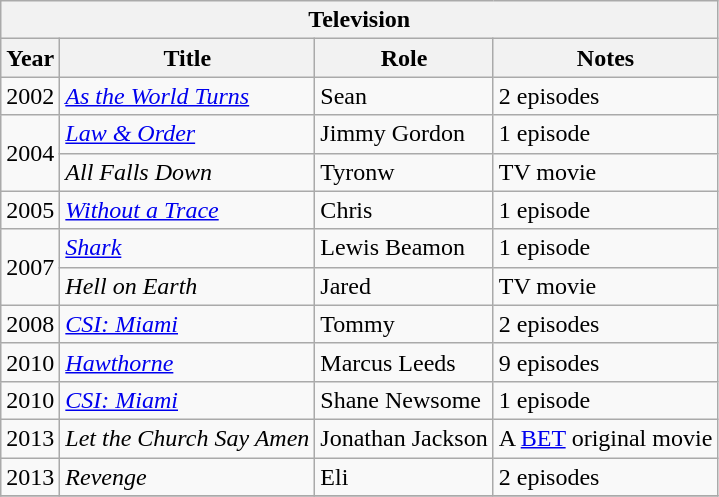<table class="wikitable">
<tr>
<th colspan=4>Television</th>
</tr>
<tr>
<th>Year</th>
<th>Title</th>
<th>Role</th>
<th>Notes</th>
</tr>
<tr>
<td>2002</td>
<td><em><a href='#'>As the World Turns</a></em></td>
<td>Sean</td>
<td>2 episodes</td>
</tr>
<tr>
<td rowspan=2>2004</td>
<td><em><a href='#'>Law & Order</a></em></td>
<td>Jimmy Gordon</td>
<td>1 episode</td>
</tr>
<tr>
<td><em> All Falls Down</em></td>
<td>Tyronw</td>
<td>TV movie</td>
</tr>
<tr>
<td>2005</td>
<td><em><a href='#'>Without a Trace</a></em></td>
<td>Chris</td>
<td>1 episode</td>
</tr>
<tr>
<td rowspan=2>2007</td>
<td><em><a href='#'>Shark</a> </em></td>
<td>Lewis Beamon</td>
<td>1 episode</td>
</tr>
<tr>
<td><em>Hell on Earth</em></td>
<td>Jared</td>
<td>TV movie</td>
</tr>
<tr>
<td>2008</td>
<td><em><a href='#'>CSI: Miami</a></em></td>
<td>Tommy</td>
<td>2 episodes</td>
</tr>
<tr>
<td>2010</td>
<td><em><a href='#'>Hawthorne</a></em></td>
<td>Marcus Leeds</td>
<td>9 episodes</td>
</tr>
<tr>
<td>2010</td>
<td><em><a href='#'>CSI: Miami</a></em></td>
<td>Shane Newsome</td>
<td>1 episode</td>
</tr>
<tr>
<td>2013</td>
<td><em>Let the Church Say Amen</em></td>
<td>Jonathan Jackson</td>
<td>A <a href='#'>BET</a> original movie</td>
</tr>
<tr>
<td>2013</td>
<td><em>Revenge</em></td>
<td>Eli</td>
<td>2 episodes</td>
</tr>
<tr>
</tr>
</table>
